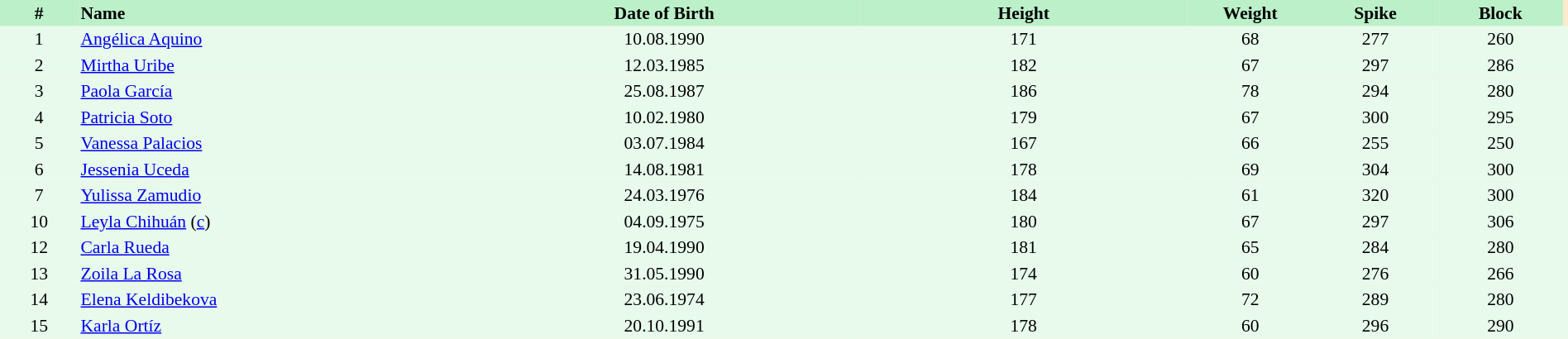<table border=0 cellpadding=2 cellspacing=0  |- bgcolor=#FFECCE style="text-align:center; font-size:90%;" width=100%>
<tr bgcolor=#BBF0C9>
<th width=5%>#</th>
<th width=25% align=left>Name</th>
<th width=25%>Date of Birth</th>
<th width=21%>Height</th>
<th width=8%>Weight</th>
<th width=8%>Spike</th>
<th width=8%>Block</th>
</tr>
<tr bgcolor=#E7FAEC>
<td>1</td>
<td align=left><a href='#'>Angélica Aquino</a></td>
<td>10.08.1990</td>
<td>171</td>
<td>68</td>
<td>277</td>
<td>260</td>
<td></td>
</tr>
<tr bgcolor=#E7FAEC>
<td>2</td>
<td align=left><a href='#'>Mirtha Uribe</a></td>
<td>12.03.1985</td>
<td>182</td>
<td>67</td>
<td>297</td>
<td>286</td>
<td></td>
</tr>
<tr bgcolor=#E7FAEC>
<td>3</td>
<td align=left><a href='#'>Paola García</a></td>
<td>25.08.1987</td>
<td>186</td>
<td>78</td>
<td>294</td>
<td>280</td>
<td></td>
</tr>
<tr bgcolor=#E7FAEC>
<td>4</td>
<td align=left><a href='#'>Patricia Soto</a></td>
<td>10.02.1980</td>
<td>179</td>
<td>67</td>
<td>300</td>
<td>295</td>
<td></td>
</tr>
<tr bgcolor=#E7FAEC>
<td>5</td>
<td align=left><a href='#'>Vanessa Palacios</a></td>
<td>03.07.1984</td>
<td>167</td>
<td>66</td>
<td>255</td>
<td>250</td>
<td></td>
</tr>
<tr bgcolor=#E7FAEC>
<td>6</td>
<td align=left><a href='#'>Jessenia Uceda</a></td>
<td>14.08.1981</td>
<td>178</td>
<td>69</td>
<td>304</td>
<td>300</td>
<td></td>
</tr>
<tr bgcolor=#E7FAEC>
<td>7</td>
<td align=left><a href='#'>Yulissa Zamudio</a></td>
<td>24.03.1976</td>
<td>184</td>
<td>61</td>
<td>320</td>
<td>300</td>
<td></td>
</tr>
<tr bgcolor=#E7FAEC>
<td>10</td>
<td align=left><a href='#'>Leyla Chihuán</a> (<a href='#'>c</a>)</td>
<td>04.09.1975</td>
<td>180</td>
<td>67</td>
<td>297</td>
<td>306</td>
<td></td>
</tr>
<tr bgcolor=#E7FAEC>
<td>12</td>
<td align=left><a href='#'>Carla Rueda</a></td>
<td>19.04.1990</td>
<td>181</td>
<td>65</td>
<td>284</td>
<td>280</td>
<td></td>
</tr>
<tr bgcolor=#E7FAEC>
<td>13</td>
<td align=left><a href='#'>Zoila La Rosa</a></td>
<td>31.05.1990</td>
<td>174</td>
<td>60</td>
<td>276</td>
<td>266</td>
<td></td>
</tr>
<tr bgcolor=#E7FAEC>
<td>14</td>
<td align=left><a href='#'>Elena Keldibekova</a></td>
<td>23.06.1974</td>
<td>177</td>
<td>72</td>
<td>289</td>
<td>280</td>
<td></td>
</tr>
<tr bgcolor=#E7FAEC>
<td>15</td>
<td align=left><a href='#'>Karla Ortíz</a></td>
<td>20.10.1991</td>
<td>178</td>
<td>60</td>
<td>296</td>
<td>290</td>
<td></td>
</tr>
</table>
